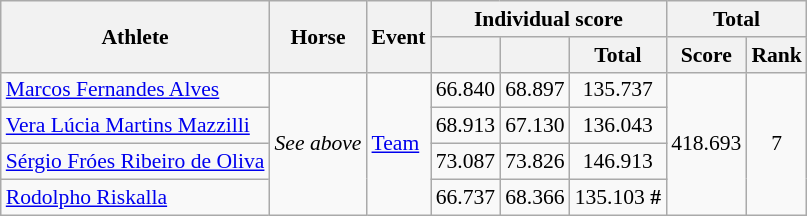<table class=wikitable style="font-size:90%">
<tr>
<th rowspan="2">Athlete</th>
<th rowspan="2">Horse</th>
<th rowspan="2">Event</th>
<th colspan="3">Individual score</th>
<th colspan="2">Total</th>
</tr>
<tr>
<th></th>
<th></th>
<th>Total</th>
<th>Score</th>
<th>Rank</th>
</tr>
<tr>
<td><a href='#'>Marcos Fernandes Alves</a></td>
<td rowspan=4><em>See above</em></td>
<td rowspan=4><a href='#'>Team</a></td>
<td align="center">66.840</td>
<td align="center">68.897</td>
<td align="center">135.737</td>
<td align="center" rowspan="5">418.693</td>
<td align="center" rowspan="5">7</td>
</tr>
<tr>
<td><a href='#'>Vera Lúcia Martins Mazzilli</a></td>
<td align="center">68.913</td>
<td align="center">67.130</td>
<td align="center">136.043</td>
</tr>
<tr>
<td><a href='#'>Sérgio Fróes Ribeiro de Oliva</a></td>
<td align="center">73.087</td>
<td align="center">73.826</td>
<td align="center">146.913</td>
</tr>
<tr>
<td><a href='#'>Rodolpho Riskalla</a></td>
<td align="center">66.737</td>
<td align="center">68.366</td>
<td align="center">135.103 <strong>#</strong></td>
</tr>
</table>
